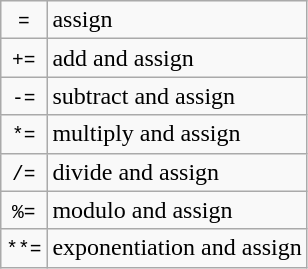<table class="wikitable">
<tr>
<td align="center"><code>=</code></td>
<td>assign</td>
</tr>
<tr>
<td align="center"><code>+=</code></td>
<td>add and assign</td>
</tr>
<tr>
<td align="center"><code>-=</code></td>
<td>subtract and assign</td>
</tr>
<tr>
<td align="center"><code>*=</code></td>
<td>multiply and assign</td>
</tr>
<tr>
<td align="center"><code>/=</code></td>
<td>divide and assign</td>
</tr>
<tr>
<td align="center"><code>%=</code></td>
<td>modulo and assign</td>
</tr>
<tr>
<td align="center"><code>**=</code></td>
<td>exponentiation and assign</td>
</tr>
</table>
